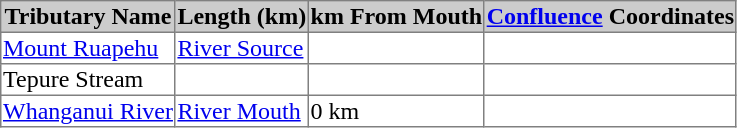<table border="1" style="border-collapse: collapse;">
<tr>
<th bgcolor=#cccccc>Tributary Name</th>
<th bgcolor=#cccccc>Length (km)</th>
<th bgcolor=#cccccc>km From Mouth</th>
<th bgcolor=#cccccc><a href='#'>Confluence</a> Coordinates</th>
</tr>
<tr valign=top>
<td><a href='#'>Mount Ruapehu</a></td>
<td><a href='#'>River Source</a></td>
<td></td>
<td></td>
</tr>
<tr>
<td>Tepure Stream</td>
<td></td>
<td></td>
<td></td>
</tr>
<tr>
<td><a href='#'>Whanganui River</a></td>
<td><a href='#'>River Mouth</a></td>
<td>0 km</td>
<td></td>
</tr>
</table>
